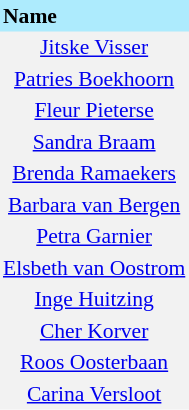<table border=0 cellpadding=2 cellspacing=0  |- bgcolor=#F2F2F2 style="text-align:center; font-size:90%;">
<tr bgcolor=#ADEBFD>
<th align=left>Name</th>
</tr>
<tr>
<td><a href='#'>Jitske Visser</a></td>
</tr>
<tr>
<td><a href='#'>Patries Boekhoorn</a></td>
</tr>
<tr>
<td><a href='#'>Fleur Pieterse</a></td>
</tr>
<tr>
<td><a href='#'>Sandra Braam</a></td>
</tr>
<tr>
<td><a href='#'>Brenda Ramaekers</a></td>
</tr>
<tr>
<td><a href='#'>Barbara van Bergen</a></td>
</tr>
<tr>
<td><a href='#'>Petra Garnier</a></td>
</tr>
<tr>
<td><a href='#'>Elsbeth van Oostrom</a></td>
</tr>
<tr>
<td><a href='#'>Inge Huitzing</a></td>
</tr>
<tr>
<td><a href='#'>Cher Korver</a></td>
</tr>
<tr>
<td><a href='#'>Roos Oosterbaan</a></td>
</tr>
<tr>
<td><a href='#'>Carina Versloot</a></td>
</tr>
</table>
